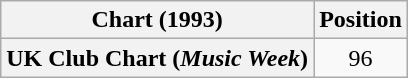<table class="wikitable sortable plainrowheaders" style="text-align:center">
<tr>
<th scope="col">Chart (1993)</th>
<th scope="col">Position</th>
</tr>
<tr>
<th scope="row">UK Club Chart (<em>Music Week</em>)</th>
<td>96</td>
</tr>
</table>
